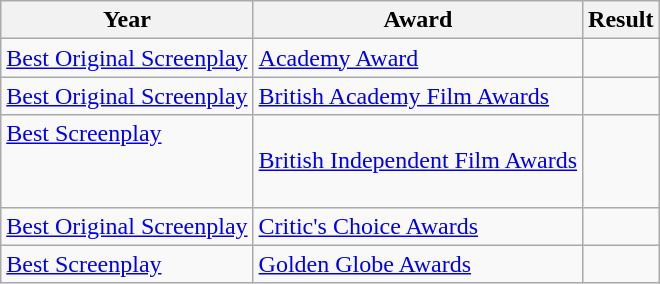<table class="wikitable sortable">
<tr>
<th>Year</th>
<th>Award</th>
<th>Result</th>
</tr>
<tr>
<td><a href='#'>Best Original Screenplay</a></td>
<td><a href='#'>Academy Award</a></td>
<td></td>
</tr>
<tr>
<td><a href='#'>Best Original Screenplay</a><br></td>
<td><a href='#'>British Academy Film Awards</a></td>
<td></td>
</tr>
<tr>
<td><a href='#'>Best Screenplay</a><br><br><br></td>
<td><a href='#'>British Independent Film Awards</a></td>
<td></td>
</tr>
<tr>
<td><a href='#'>Best Original Screenplay</a><br></td>
<td><a href='#'>Critic's Choice Awards</a></td>
<td></td>
</tr>
<tr>
<td><a href='#'>Best Screenplay</a><br></td>
<td><a href='#'>Golden Globe Awards</a></td>
<td></td>
</tr>
</table>
